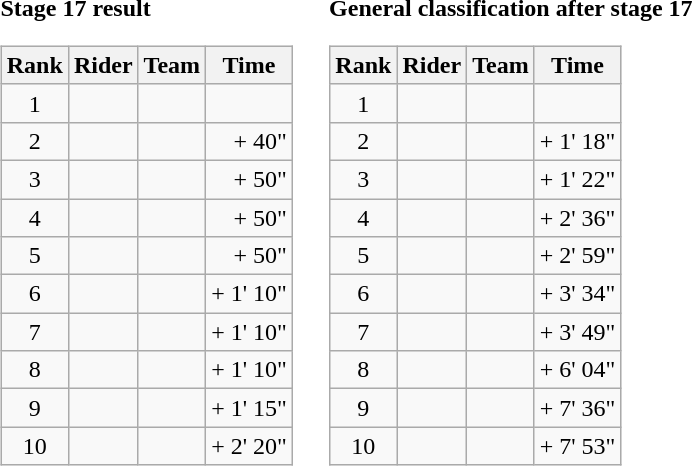<table>
<tr>
<td><strong>Stage 17 result</strong><br><table class="wikitable">
<tr>
<th scope="col">Rank</th>
<th scope="col">Rider</th>
<th scope="col">Team</th>
<th scope="col">Time</th>
</tr>
<tr>
<td style="text-align:center;">1</td>
<td></td>
<td></td>
<td style="text-align:right;"></td>
</tr>
<tr>
<td style="text-align:center;">2</td>
<td></td>
<td></td>
<td style="text-align:right;">+ 40"</td>
</tr>
<tr>
<td style="text-align:center;">3</td>
<td></td>
<td></td>
<td style="text-align:right;">+ 50"</td>
</tr>
<tr>
<td style="text-align:center;">4</td>
<td></td>
<td></td>
<td style="text-align:right;">+ 50"</td>
</tr>
<tr>
<td style="text-align:center;">5</td>
<td></td>
<td></td>
<td style="text-align:right;">+ 50"</td>
</tr>
<tr>
<td style="text-align:center;">6</td>
<td></td>
<td></td>
<td style="text-align:right;">+ 1' 10"</td>
</tr>
<tr>
<td style="text-align:center;">7</td>
<td></td>
<td></td>
<td style="text-align:right;">+ 1' 10"</td>
</tr>
<tr>
<td style="text-align:center;">8</td>
<td></td>
<td></td>
<td style="text-align:right;">+ 1' 10"</td>
</tr>
<tr>
<td style="text-align:center;">9</td>
<td></td>
<td></td>
<td style="text-align:right;">+ 1' 15"</td>
</tr>
<tr>
<td style="text-align:center;">10</td>
<td></td>
<td></td>
<td style="text-align:right;">+ 2' 20"</td>
</tr>
</table>
</td>
<td></td>
<td><strong>General classification after stage 17</strong><br><table class="wikitable">
<tr>
<th scope="col">Rank</th>
<th scope="col">Rider</th>
<th scope="col">Team</th>
<th scope="col">Time</th>
</tr>
<tr>
<td style="text-align:center;">1</td>
<td> </td>
<td></td>
<td style="text-align:right;"></td>
</tr>
<tr>
<td style="text-align:center;">2</td>
<td></td>
<td></td>
<td style="text-align:right;">+ 1' 18"</td>
</tr>
<tr>
<td style="text-align:center;">3</td>
<td></td>
<td></td>
<td style="text-align:right;">+ 1' 22"</td>
</tr>
<tr>
<td style="text-align:center;">4</td>
<td></td>
<td></td>
<td style="text-align:right;">+ 2' 36"</td>
</tr>
<tr>
<td style="text-align:center;">5</td>
<td></td>
<td></td>
<td style="text-align:right;">+ 2' 59"</td>
</tr>
<tr>
<td style="text-align:center;">6</td>
<td></td>
<td></td>
<td style="text-align:right;">+ 3' 34"</td>
</tr>
<tr>
<td style="text-align:center;">7</td>
<td></td>
<td></td>
<td style="text-align:right;">+ 3' 49"</td>
</tr>
<tr>
<td style="text-align:center;">8</td>
<td> </td>
<td></td>
<td style="text-align:right;">+ 6' 04"</td>
</tr>
<tr>
<td style="text-align:center;">9</td>
<td> </td>
<td></td>
<td style="text-align:right;">+ 7' 36"</td>
</tr>
<tr>
<td style="text-align:center;">10</td>
<td></td>
<td></td>
<td style="text-align:right;">+ 7' 53"</td>
</tr>
</table>
</td>
</tr>
</table>
